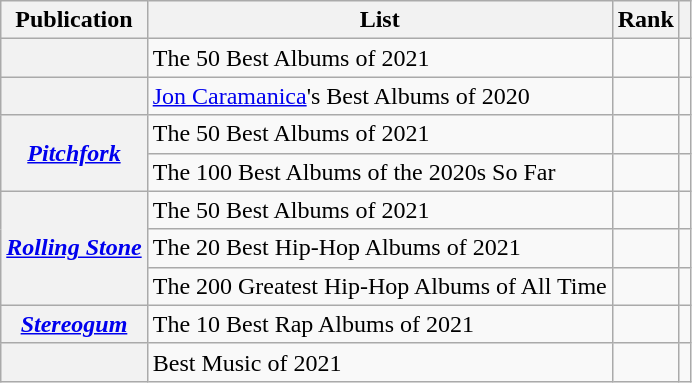<table class="wikitable sortable plainrowheaders" style="border:none; margin:0;">
<tr>
<th scope="col">Publication</th>
<th scope="col" class="unsortable">List</th>
<th scope="col" data-sort-type="number">Rank</th>
<th scope="col" class="unsortable"></th>
</tr>
<tr>
<th scope="row"></th>
<td>The 50 Best Albums of 2021</td>
<td></td>
<td></td>
</tr>
<tr>
<th scope="row"></th>
<td><a href='#'>Jon Caramanica</a>'s Best Albums of 2020</td>
<td></td>
<td></td>
</tr>
<tr>
<th scope="row" rowspan="2"><em><a href='#'>Pitchfork</a></em></th>
<td>The 50 Best Albums of 2021</td>
<td></td>
<td></td>
</tr>
<tr>
<td>The 100 Best Albums of the 2020s So Far</td>
<td></td>
<td></td>
</tr>
<tr>
<th scope="row" rowspan="3"><em><a href='#'>Rolling Stone</a></em></th>
<td>The 50 Best Albums of 2021</td>
<td></td>
<td></td>
</tr>
<tr>
<td>The 20 Best Hip-Hop Albums of 2021</td>
<td></td>
<td></td>
</tr>
<tr>
<td>The 200 Greatest Hip-Hop Albums of All Time</td>
<td></td>
<td></td>
</tr>
<tr>
<th scope="row"><em><a href='#'>Stereogum</a></em></th>
<td>The 10 Best Rap Albums of 2021</td>
<td></td>
<td></td>
</tr>
<tr>
<th scope="row"></th>
<td>Best Music of 2021</td>
<td></td>
<td></td>
</tr>
</table>
